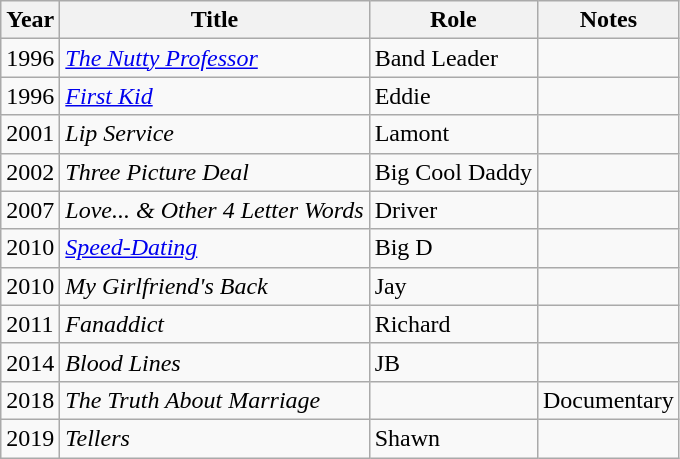<table class="wikitable sortable">
<tr>
<th>Year</th>
<th>Title</th>
<th>Role</th>
<th>Notes</th>
</tr>
<tr>
<td>1996</td>
<td><a href='#'><em>The Nutty Professor</em></a></td>
<td>Band Leader</td>
<td></td>
</tr>
<tr>
<td>1996</td>
<td><em><a href='#'>First Kid</a></em></td>
<td>Eddie</td>
<td></td>
</tr>
<tr>
<td>2001</td>
<td><em>Lip Service</em></td>
<td>Lamont</td>
<td></td>
</tr>
<tr>
<td>2002</td>
<td><em>Three Picture Deal</em></td>
<td>Big Cool Daddy</td>
<td></td>
</tr>
<tr>
<td>2007</td>
<td><em>Love... & Other 4 Letter Words</em></td>
<td>Driver</td>
<td></td>
</tr>
<tr>
<td>2010</td>
<td><em><a href='#'>Speed-Dating</a></em></td>
<td>Big D</td>
<td></td>
</tr>
<tr>
<td>2010</td>
<td><em>My Girlfriend's Back</em></td>
<td>Jay</td>
<td></td>
</tr>
<tr>
<td>2011</td>
<td><em>Fanaddict</em></td>
<td>Richard</td>
<td></td>
</tr>
<tr>
<td>2014</td>
<td><em>Blood Lines</em></td>
<td>JB</td>
<td></td>
</tr>
<tr>
<td>2018</td>
<td><em>The Truth About Marriage</em></td>
<td></td>
<td>Documentary</td>
</tr>
<tr>
<td>2019</td>
<td><em>Tellers</em></td>
<td>Shawn</td>
<td></td>
</tr>
</table>
